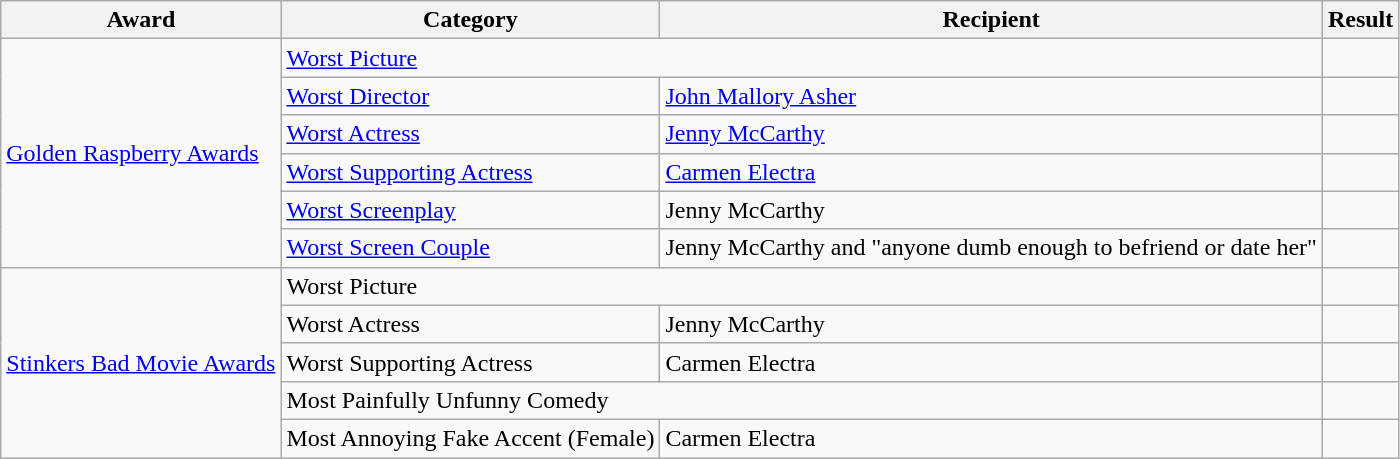<table class="wikitable">
<tr>
<th>Award</th>
<th>Category</th>
<th>Recipient</th>
<th>Result</th>
</tr>
<tr>
<td rowspan="6"><a href='#'>Golden Raspberry Awards</a></td>
<td colspan="2"><a href='#'>Worst Picture</a></td>
<td></td>
</tr>
<tr>
<td><a href='#'>Worst Director</a></td>
<td><a href='#'>John Mallory Asher</a></td>
<td></td>
</tr>
<tr>
<td><a href='#'>Worst Actress</a></td>
<td><a href='#'>Jenny McCarthy</a></td>
<td></td>
</tr>
<tr>
<td><a href='#'>Worst Supporting Actress</a></td>
<td><a href='#'>Carmen Electra</a></td>
<td></td>
</tr>
<tr>
<td><a href='#'>Worst Screenplay</a></td>
<td>Jenny McCarthy</td>
<td></td>
</tr>
<tr>
<td><a href='#'>Worst Screen Couple</a></td>
<td>Jenny McCarthy and "anyone dumb enough to befriend or date her"</td>
<td></td>
</tr>
<tr>
<td rowspan="5"><a href='#'>Stinkers Bad Movie Awards</a></td>
<td colspan="2">Worst Picture</td>
<td></td>
</tr>
<tr>
<td>Worst Actress</td>
<td>Jenny McCarthy</td>
<td></td>
</tr>
<tr>
<td>Worst Supporting Actress</td>
<td>Carmen Electra</td>
<td></td>
</tr>
<tr>
<td colspan="2">Most Painfully Unfunny Comedy</td>
<td></td>
</tr>
<tr>
<td>Most Annoying Fake Accent (Female)</td>
<td>Carmen Electra</td>
<td></td>
</tr>
</table>
